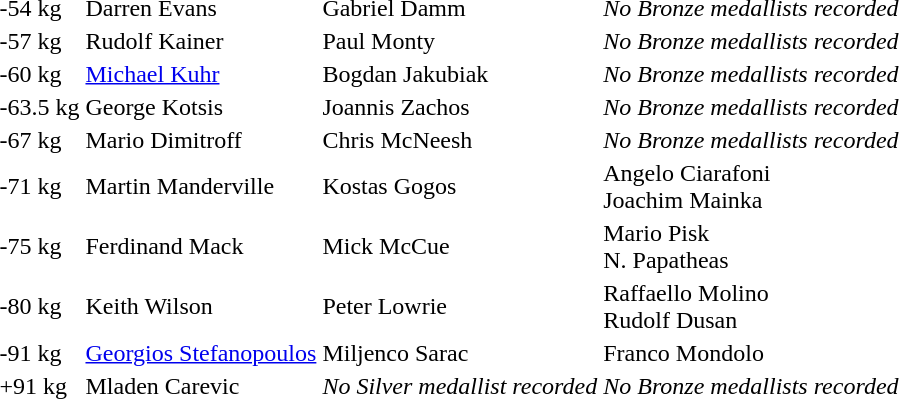<table>
<tr>
<td>-54 kg</td>
<td>Darren Evans </td>
<td>Gabriel Damm </td>
<td><em>No Bronze medallists recorded</em></td>
</tr>
<tr>
<td>-57 kg</td>
<td>Rudolf Kainer </td>
<td>Paul Monty </td>
<td><em>No Bronze medallists recorded</em></td>
</tr>
<tr>
<td>-60 kg</td>
<td><a href='#'>Michael Kuhr</a> </td>
<td>Bogdan Jakubiak </td>
<td><em>No Bronze medallists recorded</em></td>
</tr>
<tr>
<td>-63.5 kg</td>
<td>George Kotsis </td>
<td>Joannis Zachos </td>
<td><em>No Bronze medallists recorded</em></td>
</tr>
<tr>
<td>-67 kg</td>
<td>Mario Dimitroff </td>
<td>Chris McNeesh </td>
<td><em>No Bronze medallists recorded</em></td>
</tr>
<tr>
<td>-71 kg</td>
<td>Martin Manderville </td>
<td>Kostas Gogos </td>
<td>Angelo Ciarafoni <br>Joachim Mainka </td>
</tr>
<tr>
<td>-75 kg</td>
<td>Ferdinand Mack </td>
<td>Mick McCue </td>
<td>Mario Pisk <br>N. Papatheas </td>
</tr>
<tr>
<td>-80 kg</td>
<td>Keith Wilson </td>
<td>Peter Lowrie </td>
<td>Raffaello Molino <br>Rudolf Dusan </td>
</tr>
<tr>
<td>-91 kg</td>
<td><a href='#'>Georgios Stefanopoulos</a> </td>
<td>Miljenco Sarac </td>
<td>Franco Mondolo </td>
</tr>
<tr>
<td>+91 kg</td>
<td>Mladen Carevic </td>
<td><em>No Silver medallist recorded</em></td>
<td><em>No Bronze medallists recorded</em></td>
</tr>
<tr>
</tr>
</table>
